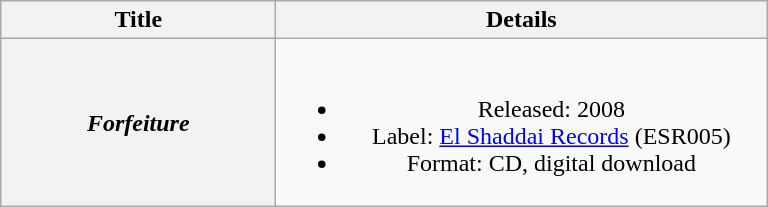<table class="wikitable plainrowheaders" style="text-align:center;" border="1">
<tr>
<th scope="col" style="width:11em;">Title</th>
<th scope="col" style="width:20em;">Details</th>
</tr>
<tr>
<th scope="row"><em>Forfeiture</em></th>
<td><br><ul><li>Released: 2008</li><li>Label: <a href='#'>El Shaddai Records</a> (ESR005)</li><li>Format: CD, digital download</li></ul></td>
</tr>
</table>
